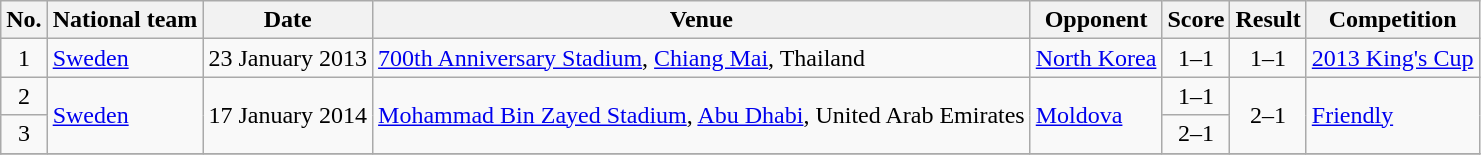<table class="wikitable sortable">
<tr>
<th scope="col">No.</th>
<th>National team</th>
<th scope="col">Date</th>
<th scope="col">Venue</th>
<th scope="col">Opponent</th>
<th scope="col">Score</th>
<th scope="col">Result</th>
<th scope="col">Competition</th>
</tr>
<tr>
<td style="text-align:center">1</td>
<td> <a href='#'>Sweden</a></td>
<td>23 January 2013</td>
<td><a href='#'>700th Anniversary Stadium</a>, <a href='#'>Chiang Mai</a>, Thailand</td>
<td> <a href='#'>North Korea</a></td>
<td style="text-align:center">1–1</td>
<td style="text-align:center">1–1</td>
<td><a href='#'>2013 King's Cup</a></td>
</tr>
<tr>
<td style="text-align:center">2</td>
<td rowspan="2"> <a href='#'>Sweden</a></td>
<td rowspan="2">17 January 2014</td>
<td rowspan="2"><a href='#'>Mohammad Bin Zayed Stadium</a>, <a href='#'>Abu Dhabi</a>, United Arab Emirates</td>
<td rowspan="2"> <a href='#'>Moldova</a></td>
<td style="text-align:center">1–1</td>
<td rowspan="2" style="text-align:center">2–1</td>
<td rowspan="2"><a href='#'>Friendly</a></td>
</tr>
<tr>
<td style="text-align:center">3</td>
<td style="text-align:center">2–1</td>
</tr>
<tr>
</tr>
</table>
